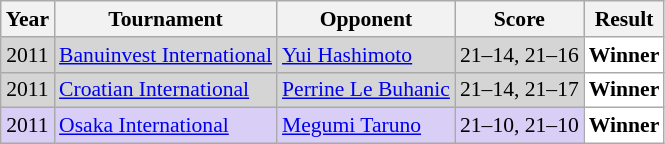<table class="sortable wikitable" style="font-size: 90%;">
<tr>
<th>Year</th>
<th>Tournament</th>
<th>Opponent</th>
<th>Score</th>
<th>Result</th>
</tr>
<tr style="background:#D5D5D5">
<td align="center">2011</td>
<td align="left"><a href='#'>Banuinvest International</a></td>
<td align="left"> <a href='#'>Yui Hashimoto</a></td>
<td align="left">21–14, 21–16</td>
<td style="text-align:left; background:white"> <strong>Winner</strong></td>
</tr>
<tr style="background:#D5D5D5">
<td align="center">2011</td>
<td align="left"><a href='#'>Croatian International</a></td>
<td align="left"> <a href='#'>Perrine Le Buhanic</a></td>
<td align="left">21–14, 21–17</td>
<td style="text-align:left; background:white"> <strong>Winner</strong></td>
</tr>
<tr style="background:#D8CEF6">
<td align="center">2011</td>
<td align="left"><a href='#'>Osaka International</a></td>
<td align="left"> <a href='#'>Megumi Taruno</a></td>
<td align="left">21–10, 21–10</td>
<td style="text-align:left; background:white"> <strong>Winner</strong></td>
</tr>
</table>
